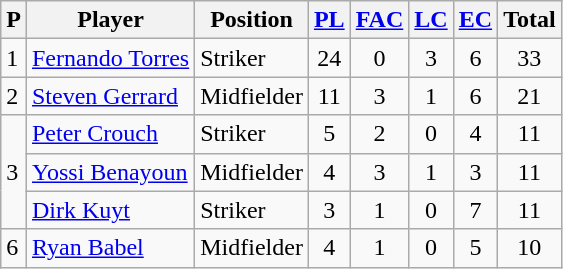<table class="wikitable sortable">
<tr>
<th>P</th>
<th>Player</th>
<th>Position</th>
<th><a href='#'>PL</a></th>
<th><a href='#'>FAC</a></th>
<th><a href='#'>LC</a></th>
<th><a href='#'>EC</a></th>
<th>Total</th>
</tr>
<tr>
<td>1</td>
<td> <a href='#'>Fernando Torres</a></td>
<td>Striker</td>
<td align=center>24</td>
<td align=center>0</td>
<td align=center>3</td>
<td align=center>6</td>
<td align=center>33</td>
</tr>
<tr>
<td>2</td>
<td> <a href='#'>Steven Gerrard</a></td>
<td>Midfielder</td>
<td align=center>11</td>
<td align=center>3</td>
<td align=center>1</td>
<td align=center>6</td>
<td align=center>21</td>
</tr>
<tr>
<td rowspan=3>3</td>
<td> <a href='#'>Peter Crouch</a></td>
<td>Striker</td>
<td align=center>5</td>
<td align=center>2</td>
<td align=center>0</td>
<td align=center>4</td>
<td align=center>11</td>
</tr>
<tr>
<td> <a href='#'>Yossi Benayoun</a></td>
<td>Midfielder</td>
<td align=center>4</td>
<td align=center>3</td>
<td align=center>1</td>
<td align=center>3</td>
<td align=center>11</td>
</tr>
<tr>
<td> <a href='#'>Dirk Kuyt</a></td>
<td>Striker</td>
<td align=center>3</td>
<td align=center>1</td>
<td align=center>0</td>
<td align=center>7</td>
<td align=center>11</td>
</tr>
<tr>
<td>6</td>
<td> <a href='#'>Ryan Babel</a></td>
<td>Midfielder</td>
<td align=center>4</td>
<td align=center>1</td>
<td align=center>0</td>
<td align=center>5</td>
<td align=center>10</td>
</tr>
</table>
